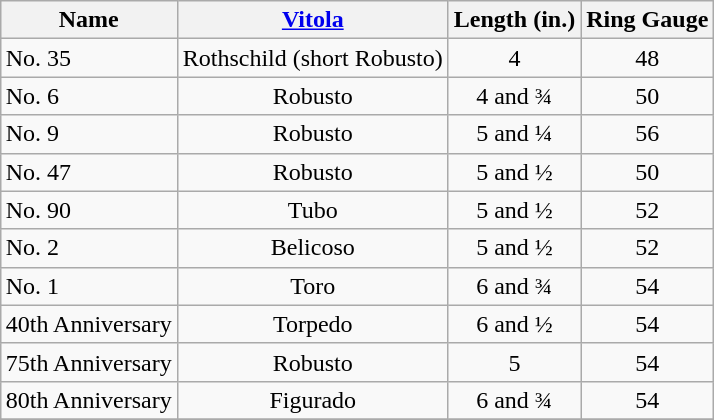<table class="wikitable sortable" style="margin: 1.5em auto 1.5em auto">
<tr>
<th>Name</th>
<th><a href='#'>Vitola</a></th>
<th>Length (in.)</th>
<th>Ring Gauge</th>
</tr>
<tr>
<td>No. 35</td>
<td align="center">Rothschild (short Robusto)</td>
<td align="center">4</td>
<td align="center">48</td>
</tr>
<tr>
<td>No. 6</td>
<td align="center">Robusto</td>
<td align="center">4 and ¾</td>
<td align="center">50</td>
</tr>
<tr>
<td>No. 9</td>
<td align="center">Robusto</td>
<td align="center">5 and ¼</td>
<td align="center">56</td>
</tr>
<tr>
<td>No. 47</td>
<td align="center">Robusto</td>
<td align="center">5 and ½</td>
<td align="center">50</td>
</tr>
<tr>
<td>No. 90</td>
<td align="center">Tubo</td>
<td align="center">5 and ½</td>
<td align="center">52</td>
</tr>
<tr>
<td>No. 2</td>
<td align="center">Belicoso</td>
<td align="center">5 and ½</td>
<td align="center">52</td>
</tr>
<tr>
<td>No. 1</td>
<td align="center">Toro</td>
<td align="center">6 and ¾</td>
<td align="center">54</td>
</tr>
<tr>
<td>40th Anniversary</td>
<td align="center">Torpedo</td>
<td align="center">6 and ½</td>
<td align="center">54</td>
</tr>
<tr>
<td>75th Anniversary</td>
<td align="center">Robusto</td>
<td align="center">5</td>
<td align="center">54</td>
</tr>
<tr>
<td>80th Anniversary</td>
<td align="center">Figurado</td>
<td align="center">6 and ¾</td>
<td align="center">54</td>
</tr>
<tr>
</tr>
</table>
